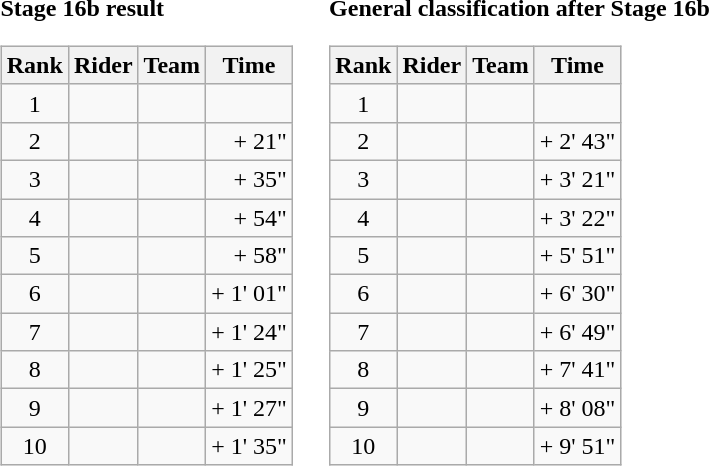<table>
<tr>
<td><strong>Stage 16b result</strong><br><table class="wikitable">
<tr>
<th scope="col">Rank</th>
<th scope="col">Rider</th>
<th scope="col">Team</th>
<th scope="col">Time</th>
</tr>
<tr>
<td style="text-align:center;">1</td>
<td></td>
<td></td>
<td style="text-align:right;"></td>
</tr>
<tr>
<td style="text-align:center;">2</td>
<td></td>
<td></td>
<td style="text-align:right;">+ 21"</td>
</tr>
<tr>
<td style="text-align:center;">3</td>
<td></td>
<td></td>
<td style="text-align:right;">+ 35"</td>
</tr>
<tr>
<td style="text-align:center;">4</td>
<td></td>
<td></td>
<td style="text-align:right;">+ 54"</td>
</tr>
<tr>
<td style="text-align:center;">5</td>
<td></td>
<td></td>
<td style="text-align:right;">+ 58"</td>
</tr>
<tr>
<td style="text-align:center;">6</td>
<td></td>
<td></td>
<td style="text-align:right;">+ 1' 01"</td>
</tr>
<tr>
<td style="text-align:center;">7</td>
<td></td>
<td></td>
<td style="text-align:right;">+ 1' 24"</td>
</tr>
<tr>
<td style="text-align:center;">8</td>
<td></td>
<td></td>
<td style="text-align:right;">+ 1' 25"</td>
</tr>
<tr>
<td style="text-align:center;">9</td>
<td></td>
<td></td>
<td style="text-align:right;">+ 1' 27"</td>
</tr>
<tr>
<td style="text-align:center;">10</td>
<td></td>
<td></td>
<td style="text-align:right;">+ 1' 35"</td>
</tr>
</table>
</td>
<td></td>
<td><strong>General classification after Stage 16b</strong><br><table class="wikitable">
<tr>
<th scope="col">Rank</th>
<th scope="col">Rider</th>
<th scope="col">Team</th>
<th scope="col">Time</th>
</tr>
<tr>
<td style="text-align:center;">1</td>
<td></td>
<td></td>
<td style="text-align:right;"></td>
</tr>
<tr>
<td style="text-align:center;">2</td>
<td></td>
<td></td>
<td style="text-align:right;">+ 2' 43"</td>
</tr>
<tr>
<td style="text-align:center;">3</td>
<td></td>
<td></td>
<td style="text-align:right;">+ 3' 21"</td>
</tr>
<tr>
<td style="text-align:center;">4</td>
<td></td>
<td></td>
<td style="text-align:right;">+ 3' 22"</td>
</tr>
<tr>
<td style="text-align:center;">5</td>
<td></td>
<td></td>
<td style="text-align:right;">+ 5' 51"</td>
</tr>
<tr>
<td style="text-align:center;">6</td>
<td></td>
<td></td>
<td style="text-align:right;">+ 6' 30"</td>
</tr>
<tr>
<td style="text-align:center;">7</td>
<td></td>
<td></td>
<td style="text-align:right;">+ 6' 49"</td>
</tr>
<tr>
<td style="text-align:center;">8</td>
<td></td>
<td></td>
<td style="text-align:right;">+ 7' 41"</td>
</tr>
<tr>
<td style="text-align:center;">9</td>
<td></td>
<td></td>
<td style="text-align:right;">+ 8' 08"</td>
</tr>
<tr>
<td style="text-align:center;">10</td>
<td></td>
<td></td>
<td style="text-align:right;">+ 9' 51"</td>
</tr>
</table>
</td>
</tr>
</table>
